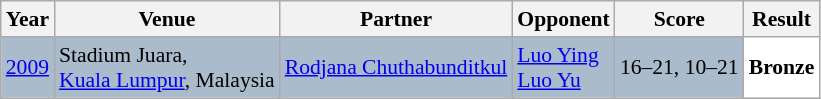<table class="sortable wikitable" style="font-size: 90%">
<tr>
<th>Year</th>
<th>Venue</th>
<th>Partner</th>
<th>Opponent</th>
<th>Score</th>
<th>Result</th>
</tr>
<tr style="background:#AABBCC">
<td align="center"><a href='#'>2009</a></td>
<td align="left">Stadium Juara,<br><a href='#'>Kuala Lumpur</a>, Malaysia</td>
<td align="left"> <a href='#'>Rodjana Chuthabunditkul</a></td>
<td align="left"> <a href='#'>Luo Ying</a><br> <a href='#'>Luo Yu</a></td>
<td align="left">16–21, 10–21</td>
<td style="text-align:left; background:white"> <strong>Bronze</strong></td>
</tr>
</table>
